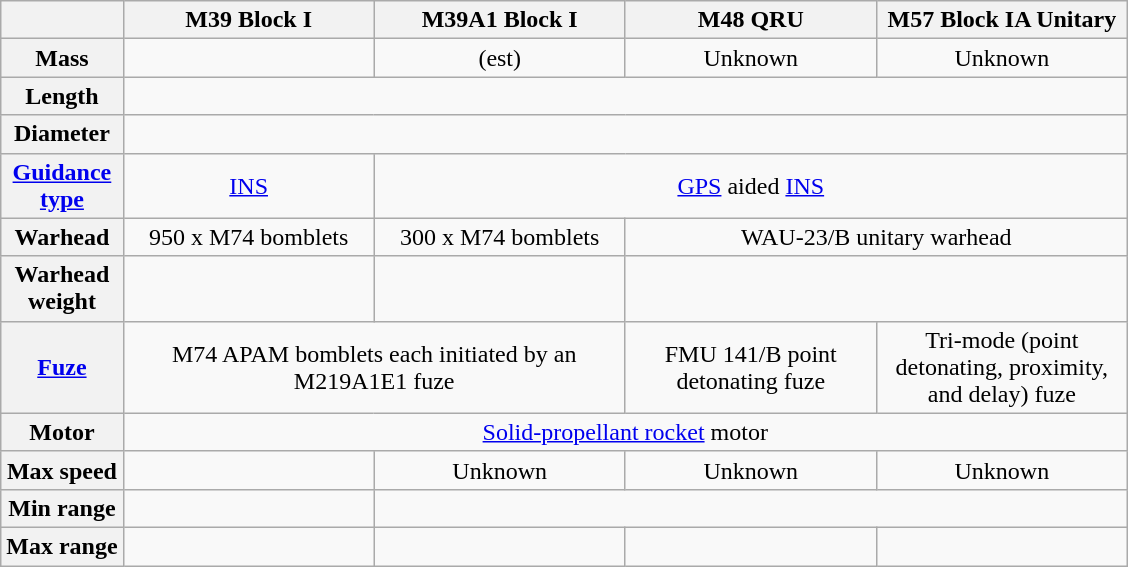<table class="wikitable" style="text-align: center;">
<tr>
<th></th>
<th style="width:10em;">M39 Block I</th>
<th style="width:10em;">M39A1 Block I</th>
<th style="width:10em;">M48 QRU</th>
<th style="width:10em;">M57 Block IA Unitary</th>
</tr>
<tr>
<th>Mass</th>
<td></td>
<td> (est)</td>
<td>Unknown</td>
<td>Unknown</td>
</tr>
<tr>
<th>Length</th>
<td colspan=4></td>
</tr>
<tr>
<th>Diameter</th>
<td colspan=4></td>
</tr>
<tr>
<th><a href='#'>Guidance<br>type</a></th>
<td><a href='#'>INS</a></td>
<td colspan=3><a href='#'>GPS</a> aided <a href='#'>INS</a></td>
</tr>
<tr>
<th>Warhead</th>
<td>950 x M74 bomblets</td>
<td>300 x M74 bomblets</td>
<td colspan=2>WAU-23/B unitary warhead</td>
</tr>
<tr>
<th>Warhead<br>weight</th>
<td></td>
<td></td>
<td colspan=2></td>
</tr>
<tr>
<th><a href='#'>Fuze</a></th>
<td colspan=2>M74 APAM bomblets each initiated by an M219A1E1 fuze</td>
<td>FMU 141/B point detonating fuze</td>
<td>Tri-mode (point detonating, proximity, and delay) fuze</td>
</tr>
<tr>
<th>Motor</th>
<td colspan=4><a href='#'>Solid-propellant rocket</a> motor</td>
</tr>
<tr>
<th>Max speed</th>
<td></td>
<td>Unknown</td>
<td>Unknown</td>
<td>Unknown</td>
</tr>
<tr>
<th>Min range</th>
<td></td>
<td colspan=3></td>
</tr>
<tr>
<th>Max range</th>
<td></td>
<td></td>
<td></td>
<td></td>
</tr>
</table>
